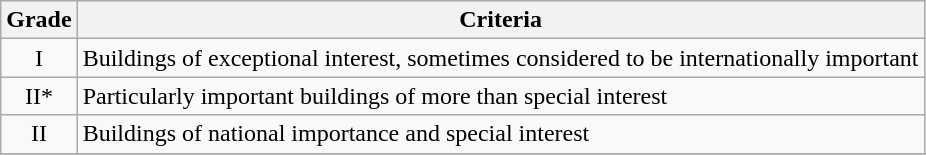<table class="wikitable" border="1">
<tr>
<th>Grade</th>
<th>Criteria</th>
</tr>
<tr>
<td align="center" >I</td>
<td>Buildings of exceptional interest, sometimes considered to be internationally important</td>
</tr>
<tr>
<td align="center" >II*</td>
<td>Particularly important buildings of more than special interest</td>
</tr>
<tr>
<td align="center" >II</td>
<td>Buildings of national importance and special interest</td>
</tr>
<tr>
</tr>
</table>
